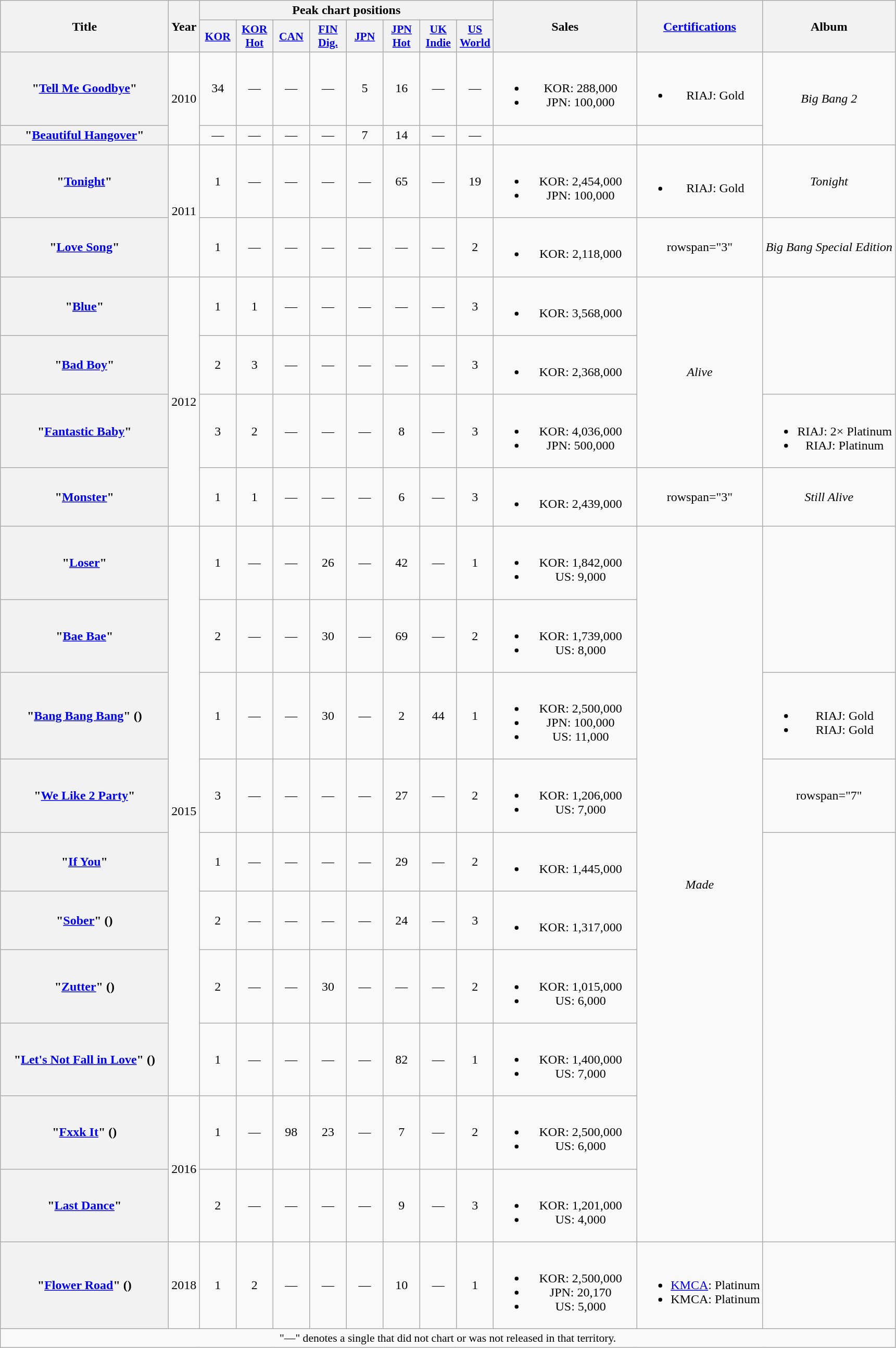<table class="wikitable plainrowheaders" style="text-align:center;">
<tr>
<th rowspan="2" scope="col" style="width:13em;">Title</th>
<th rowspan="2" scope="col">Year</th>
<th colspan="8" scope="col">Peak chart positions</th>
<th rowspan="2" scope="col" style="width:11em;">Sales</th>
<th rowspan="2" scope="col"><a href='#'>Certifications</a></th>
<th rowspan="2" scope="col">Album</th>
</tr>
<tr>
<th scope="col" style="width:2.8em;font-size:90%;"><a href='#'>KOR</a><br></th>
<th scope="col" style="width:2.8em;font-size:90%;"><a href='#'>KOR Hot</a><br></th>
<th scope="col" style="width:2.8em;font-size:90%;"><a href='#'>CAN</a><br></th>
<th scope="col" style="width:2.8em;font-size:90%;"><a href='#'>FIN Dig.</a><br></th>
<th scope="col" style="width:2.8em;font-size:90%;"><a href='#'>JPN</a><br></th>
<th scope="col" style="width:2.8em;font-size:90%;"><a href='#'>JPN Hot</a><br></th>
<th scope="col" style="width:2.8em;font-size:90%;"><a href='#'>UK Indie</a><br></th>
<th scope="col" style="width:2.8em;font-size:90%;"><a href='#'>US<br>World</a><br></th>
</tr>
<tr>
<th scope="row">"<a href='#'>Tell Me Goodbye</a>"</th>
<td rowspan="2">2010</td>
<td>34</td>
<td>—</td>
<td>—</td>
<td>—</td>
<td>5</td>
<td>16</td>
<td>—</td>
<td>—</td>
<td><br><ul><li>KOR: 288,000</li><li>JPN: 100,000</li></ul></td>
<td><br><ul><li>RIAJ: Gold </li></ul></td>
<td rowspan="2"><em>Big Bang 2</em></td>
</tr>
<tr>
<th scope="row">"<a href='#'>Beautiful Hangover</a>"</th>
<td>—</td>
<td>—</td>
<td>—</td>
<td>—</td>
<td>7</td>
<td>14</td>
<td>—</td>
<td>—</td>
<td></td>
<td></td>
</tr>
<tr>
<th scope="row">"<a href='#'>Tonight</a>"</th>
<td rowspan="2">2011</td>
<td>1</td>
<td>—</td>
<td>—</td>
<td>—</td>
<td>—</td>
<td>65</td>
<td>—</td>
<td>19</td>
<td><br><ul><li>KOR: 2,454,000</li><li>JPN: 100,000</li></ul></td>
<td><br><ul><li>RIAJ: Gold </li></ul></td>
<td><em>Tonight</em></td>
</tr>
<tr>
<th scope="row">"<a href='#'>Love Song</a>"</th>
<td>1</td>
<td>—</td>
<td>—</td>
<td>—</td>
<td>—</td>
<td>—</td>
<td>—</td>
<td>2</td>
<td><br><ul><li>KOR: 2,118,000</li></ul></td>
<td>rowspan="3" </td>
<td><em>Big Bang Special Edition</em></td>
</tr>
<tr>
<th scope="row">"<a href='#'>Blue</a>"</th>
<td rowspan="4">2012</td>
<td>1</td>
<td>1</td>
<td>—</td>
<td>—</td>
<td>—</td>
<td>—</td>
<td>—</td>
<td>3</td>
<td><br><ul><li>KOR: 3,568,000</li></ul></td>
<td rowspan="3"><em>Alive</em></td>
</tr>
<tr>
<th scope="row">"<a href='#'>Bad Boy</a>"</th>
<td>2</td>
<td>3</td>
<td>—</td>
<td>—</td>
<td>—</td>
<td>—</td>
<td>—</td>
<td>3</td>
<td><br><ul><li>KOR: 2,368,000</li></ul></td>
</tr>
<tr>
<th scope="row">"<a href='#'>Fantastic Baby</a>"</th>
<td>3</td>
<td>2</td>
<td>—</td>
<td>—</td>
<td>—</td>
<td>8</td>
<td>—</td>
<td>3</td>
<td><br><ul><li>KOR: 4,036,000</li><li>JPN: 500,000</li></ul></td>
<td><br><ul><li>RIAJ: 2× Platinum </li><li>RIAJ: Platinum </li></ul></td>
</tr>
<tr>
<th scope="row">"<a href='#'>Monster</a>"</th>
<td>1</td>
<td>1</td>
<td>—</td>
<td>—</td>
<td>—</td>
<td>6</td>
<td>—</td>
<td>3</td>
<td><br><ul><li>KOR: 2,439,000</li></ul></td>
<td>rowspan="3" </td>
<td><em>Still Alive</em></td>
</tr>
<tr>
<th scope="row">"<a href='#'>Loser</a>"</th>
<td rowspan="8">2015</td>
<td>1</td>
<td>—</td>
<td>—</td>
<td>26</td>
<td>—</td>
<td>42</td>
<td>—</td>
<td>1</td>
<td><br><ul><li>KOR: 1,842,000</li><li>US: 9,000</li></ul></td>
<td rowspan="10"><em>Made</em></td>
</tr>
<tr>
<th scope="row">"<a href='#'>Bae Bae</a>"</th>
<td>2</td>
<td>—</td>
<td>—</td>
<td>30</td>
<td>—</td>
<td>69</td>
<td>—</td>
<td>2</td>
<td><br><ul><li>KOR: 1,739,000</li><li>US: 8,000</li></ul></td>
</tr>
<tr>
<th scope="row">"<a href='#'>Bang Bang Bang</a>" ()</th>
<td>1</td>
<td>—</td>
<td>—</td>
<td>30</td>
<td>—</td>
<td>2</td>
<td>44</td>
<td>1</td>
<td><br><ul><li>KOR: 2,500,000</li><li>JPN: 100,000</li><li>US: 11,000</li></ul></td>
<td><br><ul><li>RIAJ: Gold </li><li>RIAJ: Gold </li></ul></td>
</tr>
<tr>
<th scope="row">"<a href='#'>We Like 2 Party</a>"</th>
<td>3</td>
<td>—</td>
<td>—</td>
<td>—</td>
<td>—</td>
<td>27</td>
<td>—</td>
<td>2</td>
<td><br><ul><li>KOR: 1,206,000</li><li>US: 7,000</li></ul></td>
<td>rowspan="7" </td>
</tr>
<tr>
<th scope="row">"<a href='#'>If You</a>"</th>
<td>1</td>
<td>—</td>
<td>—</td>
<td>—</td>
<td>—</td>
<td>29</td>
<td>—</td>
<td>2</td>
<td><br><ul><li>KOR: 1,445,000</li></ul></td>
</tr>
<tr>
<th scope="row">"<a href='#'>Sober</a>" ()</th>
<td>2</td>
<td>—</td>
<td>—</td>
<td>—</td>
<td>—</td>
<td>24</td>
<td>—</td>
<td>3</td>
<td><br><ul><li>KOR: 1,317,000</li></ul></td>
</tr>
<tr>
<th scope="row">"<a href='#'>Zutter</a>" ()<br></th>
<td>2</td>
<td>—</td>
<td>—</td>
<td>30</td>
<td>—</td>
<td>—</td>
<td>—</td>
<td>2</td>
<td><br><ul><li>KOR: 1,015,000</li><li>US: 6,000</li></ul></td>
</tr>
<tr>
<th scope="row">"<a href='#'>Let's Not Fall in Love</a>" ()</th>
<td>1</td>
<td>—</td>
<td>—</td>
<td>—</td>
<td>—</td>
<td>82</td>
<td>—</td>
<td>1</td>
<td><br><ul><li>KOR: 1,400,000</li><li>US: 7,000</li></ul></td>
</tr>
<tr>
<th scope="row">"<a href='#'>Fxxk It</a>" ()</th>
<td rowspan="2">2016</td>
<td>1</td>
<td>—</td>
<td>98</td>
<td>23</td>
<td>—</td>
<td>7</td>
<td>—</td>
<td>2</td>
<td><br><ul><li>KOR: 2,500,000</li><li>US: 6,000</li></ul></td>
</tr>
<tr>
<th scope="row">"<a href='#'>Last Dance</a>"</th>
<td>2</td>
<td>—</td>
<td>—</td>
<td>—</td>
<td>—</td>
<td>9</td>
<td>—</td>
<td>3</td>
<td><br><ul><li>KOR: 1,201,000</li><li>US: 4,000</li></ul></td>
</tr>
<tr>
<th scope="row">"<a href='#'>Flower Road</a>" ()</th>
<td>2018</td>
<td>1</td>
<td>2</td>
<td>—</td>
<td>—</td>
<td>—</td>
<td>10</td>
<td>—</td>
<td>1</td>
<td><br><ul><li>KOR: 2,500,000</li><li>JPN: 20,170</li><li>US: 5,000</li></ul></td>
<td><br><ul><li><a href='#'>KMCA</a>: Platinum </li><li>KMCA: Platinum </li></ul></td>
<td></td>
</tr>
<tr>
<td colspan="13" style="font-size:90%">"—" denotes a single that did not chart or was not released in that territory.</td>
</tr>
</table>
